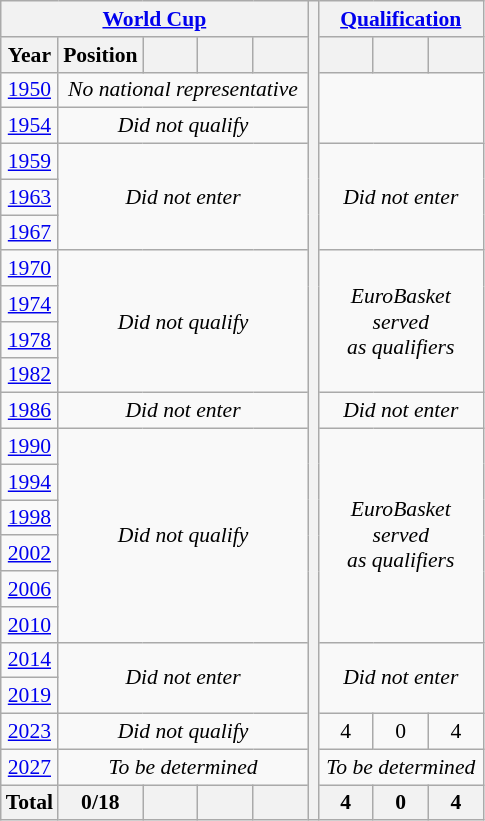<table class="wikitable" style="text-align: center;font-size:90%;">
<tr>
<th colspan=5><a href='#'>World Cup</a></th>
<th rowspan=23></th>
<th colspan=3><a href='#'>Qualification</a></th>
</tr>
<tr>
<th>Year</th>
<th>Position</th>
<th width=30></th>
<th width=30></th>
<th width=30></th>
<th width=30></th>
<th width=30></th>
<th width=30></th>
</tr>
<tr>
<td> <a href='#'>1950</a></td>
<td colspan=4><em>No national representative</em></td>
</tr>
<tr>
<td> <a href='#'>1954</a></td>
<td colspan=4><em>Did not qualify</em></td>
</tr>
<tr>
<td> <a href='#'>1959</a></td>
<td colspan=4 rowspan=3><em>Did not enter</em></td>
<td colspan=3 rowspan=3><em>Did not enter</em></td>
</tr>
<tr>
<td> <a href='#'>1963</a></td>
</tr>
<tr>
<td> <a href='#'>1967</a></td>
</tr>
<tr>
<td> <a href='#'>1970</a></td>
<td colspan=4 rowspan=4><em>Did not qualify</em></td>
<td colspan=3 rowspan=4><em>EuroBasket served<br>as qualifiers</em></td>
</tr>
<tr>
<td> <a href='#'>1974</a></td>
</tr>
<tr>
<td> <a href='#'>1978</a></td>
</tr>
<tr>
<td> <a href='#'>1982</a></td>
</tr>
<tr>
<td> <a href='#'>1986</a></td>
<td colspan=4><em>Did not enter</em></td>
<td colspan=3><em>Did not enter</em></td>
</tr>
<tr>
<td> <a href='#'>1990</a></td>
<td colspan=4 rowspan=6><em>Did not qualify</em></td>
<td colspan=3 rowspan=6><em>EuroBasket served<br>as qualifiers</em></td>
</tr>
<tr>
<td> <a href='#'>1994</a></td>
</tr>
<tr>
<td> <a href='#'>1998</a></td>
</tr>
<tr>
<td> <a href='#'>2002</a></td>
</tr>
<tr>
<td> <a href='#'>2006</a></td>
</tr>
<tr>
<td> <a href='#'>2010</a></td>
</tr>
<tr>
<td> <a href='#'>2014</a></td>
<td colspan=4 rowspan=2><em>Did not enter</em></td>
<td colspan=3 rowspan=2><em>Did not enter</em></td>
</tr>
<tr>
<td> <a href='#'>2019</a></td>
</tr>
<tr>
<td> <a href='#'>2023</a></td>
<td colspan=4><em>Did not qualify</em></td>
<td>4</td>
<td>0</td>
<td>4</td>
</tr>
<tr>
<td> <a href='#'>2027</a></td>
<td colspan=4><em>To be determined</em></td>
<td colspan=3><em>To be determined</em></td>
</tr>
<tr>
<th>Total</th>
<th>0/18</th>
<th></th>
<th></th>
<th></th>
<th>4</th>
<th>0</th>
<th>4</th>
</tr>
</table>
